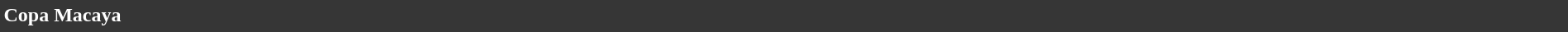<table style="width:100%; background:#363636; color:white;">
<tr>
<td><strong>Copa Macaya</strong></td>
</tr>
<tr>
</tr>
</table>
